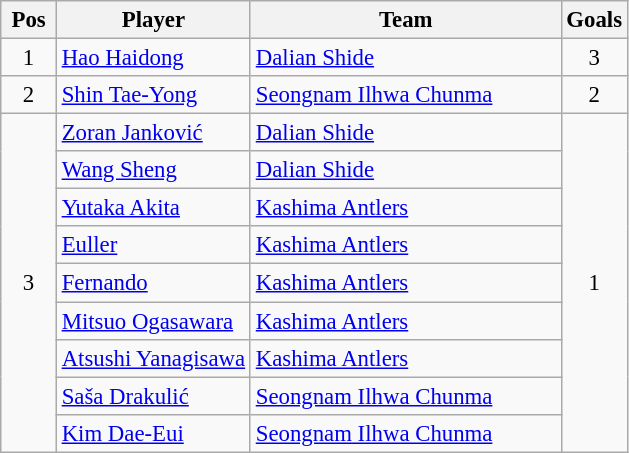<table class="wikitable" style="text-align:center; font-size:95%;">
<tr>
<th width=30 abbr="Position">Pos</th>
<th>Player</th>
<th width=200>Team</th>
<th>Goals</th>
</tr>
<tr>
<td>1</td>
<td align=left> <a href='#'>Hao Haidong</a></td>
<td align=left> <a href='#'>Dalian Shide</a></td>
<td>3</td>
</tr>
<tr>
<td>2</td>
<td align=left> <a href='#'>Shin Tae-Yong</a></td>
<td align=left> <a href='#'>Seongnam Ilhwa Chunma</a></td>
<td>2</td>
</tr>
<tr>
<td rowspan=9>3</td>
<td align=left> <a href='#'>Zoran Janković</a></td>
<td align=left> <a href='#'>Dalian Shide</a></td>
<td rowspan=9>1</td>
</tr>
<tr>
<td align=left> <a href='#'>Wang Sheng</a></td>
<td align=left> <a href='#'>Dalian Shide</a></td>
</tr>
<tr>
<td align=left> <a href='#'>Yutaka Akita</a></td>
<td align=left> <a href='#'>Kashima Antlers</a></td>
</tr>
<tr>
<td align=left> <a href='#'>Euller</a></td>
<td align=left> <a href='#'>Kashima Antlers</a></td>
</tr>
<tr>
<td align=left> <a href='#'>Fernando</a></td>
<td align=left> <a href='#'>Kashima Antlers</a></td>
</tr>
<tr>
<td align=left> <a href='#'>Mitsuo Ogasawara</a></td>
<td align=left> <a href='#'>Kashima Antlers</a></td>
</tr>
<tr>
<td align=left> <a href='#'>Atsushi Yanagisawa</a></td>
<td align=left> <a href='#'>Kashima Antlers</a></td>
</tr>
<tr>
<td align=left> <a href='#'>Saša Drakulić</a></td>
<td align=left> <a href='#'>Seongnam Ilhwa Chunma</a></td>
</tr>
<tr>
<td align=left> <a href='#'>Kim Dae-Eui</a></td>
<td align=left> <a href='#'>Seongnam Ilhwa Chunma</a></td>
</tr>
</table>
